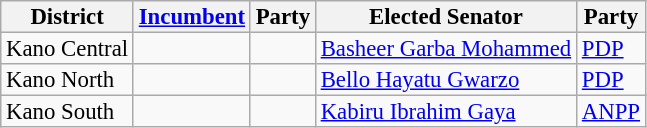<table class="sortable wikitable" style="font-size:95%;line-height:14px;">
<tr>
<th class="unsortable">District</th>
<th class="unsortable"><a href='#'>Incumbent</a></th>
<th>Party</th>
<th class="unsortable">Elected Senator</th>
<th>Party</th>
</tr>
<tr>
<td>Kano Central</td>
<td></td>
<td></td>
<td><a href='#'>Basheer Garba Mohammed</a></td>
<td><a href='#'>PDP</a></td>
</tr>
<tr>
<td>Kano North</td>
<td></td>
<td></td>
<td><a href='#'>Bello Hayatu Gwarzo</a></td>
<td><a href='#'>PDP</a></td>
</tr>
<tr>
<td>Kano South</td>
<td></td>
<td></td>
<td><a href='#'>Kabiru Ibrahim Gaya</a></td>
<td><a href='#'>ANPP</a></td>
</tr>
</table>
